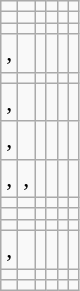<table class="wikitable">
<tr>
<td></td>
<td></td>
<td></td>
<td></td>
<td></td>
<td></td>
</tr>
<tr>
<td></td>
<td></td>
<td></td>
<td></td>
<td></td>
<td></td>
</tr>
<tr>
<td></td>
<td></td>
<td></td>
<td></td>
<td></td>
<td></td>
</tr>
<tr>
<td>, </td>
<td></td>
<td></td>
<td></td>
<td></td>
<td></td>
</tr>
<tr>
<td></td>
<td></td>
<td></td>
<td></td>
<td></td>
<td></td>
</tr>
<tr>
<td>, </td>
<td></td>
<td></td>
<td></td>
<td></td>
<td></td>
</tr>
<tr>
<td>, </td>
<td></td>
<td></td>
<td></td>
<td></td>
<td></td>
</tr>
<tr>
<td>, </td>
<td>, </td>
<td></td>
<td></td>
<td></td>
<td></td>
</tr>
<tr>
<td></td>
<td></td>
<td></td>
<td></td>
<td></td>
<td></td>
</tr>
<tr>
<td></td>
<td></td>
<td></td>
<td></td>
<td></td>
<td></td>
</tr>
<tr>
<td></td>
<td></td>
<td></td>
<td></td>
<td></td>
<td></td>
</tr>
<tr>
<td>, </td>
<td></td>
<td></td>
<td></td>
<td></td>
<td></td>
</tr>
<tr>
<td></td>
<td></td>
<td></td>
<td></td>
<td></td>
<td></td>
</tr>
<tr>
<td></td>
<td></td>
<td></td>
<td></td>
<td></td>
<td></td>
</tr>
</table>
